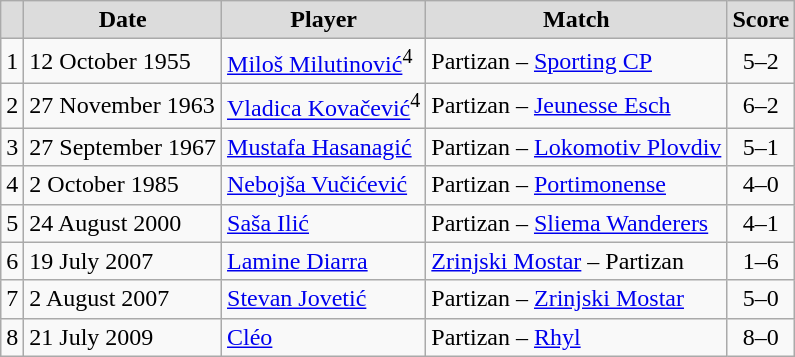<table class="wikitable" style="text-align: center;">
<tr>
<th style="background:#DCDCDC"></th>
<th style="background:#DCDCDC">Date</th>
<th style="background:#DCDCDC">Player</th>
<th style="background:#DCDCDC">Match</th>
<th width="35" style="background:#DCDCDC">Score</th>
</tr>
<tr>
<td align=left>1</td>
<td align=left>12 October 1955</td>
<td align=left> <a href='#'>Miloš Milutinović</a><sup>4</sup></td>
<td align=left>Partizan –  <a href='#'>Sporting CP</a></td>
<td align=center>5–2</td>
</tr>
<tr>
<td align=left>2</td>
<td align=left>27 November 1963</td>
<td align=left> <a href='#'>Vladica Kovačević</a><sup>4</sup></td>
<td align=left>Partizan –  <a href='#'>Jeunesse Esch</a></td>
<td align=center>6–2</td>
</tr>
<tr>
<td align=left>3</td>
<td align=left>27 September 1967</td>
<td align=left> <a href='#'>Mustafa Hasanagić</a></td>
<td align=left>Partizan –  <a href='#'>Lokomotiv Plovdiv</a></td>
<td align=center>5–1</td>
</tr>
<tr>
<td align=left>4</td>
<td align=left>2 October 1985</td>
<td align=left> <a href='#'>Nebojša Vučićević</a></td>
<td align=left>Partizan –  <a href='#'>Portimonense</a></td>
<td align=center>4–0</td>
</tr>
<tr>
<td align=left>5</td>
<td align=left>24 August 2000</td>
<td align=left> <a href='#'>Saša Ilić</a></td>
<td align=left>Partizan –  <a href='#'>Sliema Wanderers</a></td>
<td align=center>4–1</td>
</tr>
<tr>
<td align=left>6</td>
<td align=left>19 July 2007</td>
<td align=left> <a href='#'>Lamine Diarra</a></td>
<td align=left> <a href='#'>Zrinjski Mostar</a> – Partizan</td>
<td align=center>1–6</td>
</tr>
<tr>
<td align=left>7</td>
<td align=left>2 August 2007</td>
<td align=left> <a href='#'>Stevan Jovetić</a></td>
<td align=left>Partizan –  <a href='#'>Zrinjski Mostar</a></td>
<td align=center>5–0</td>
</tr>
<tr>
<td align=left>8</td>
<td align=left>21 July 2009</td>
<td align=left> <a href='#'>Cléo</a></td>
<td align=left>Partizan –  <a href='#'>Rhyl</a></td>
<td align=center>8–0</td>
</tr>
</table>
